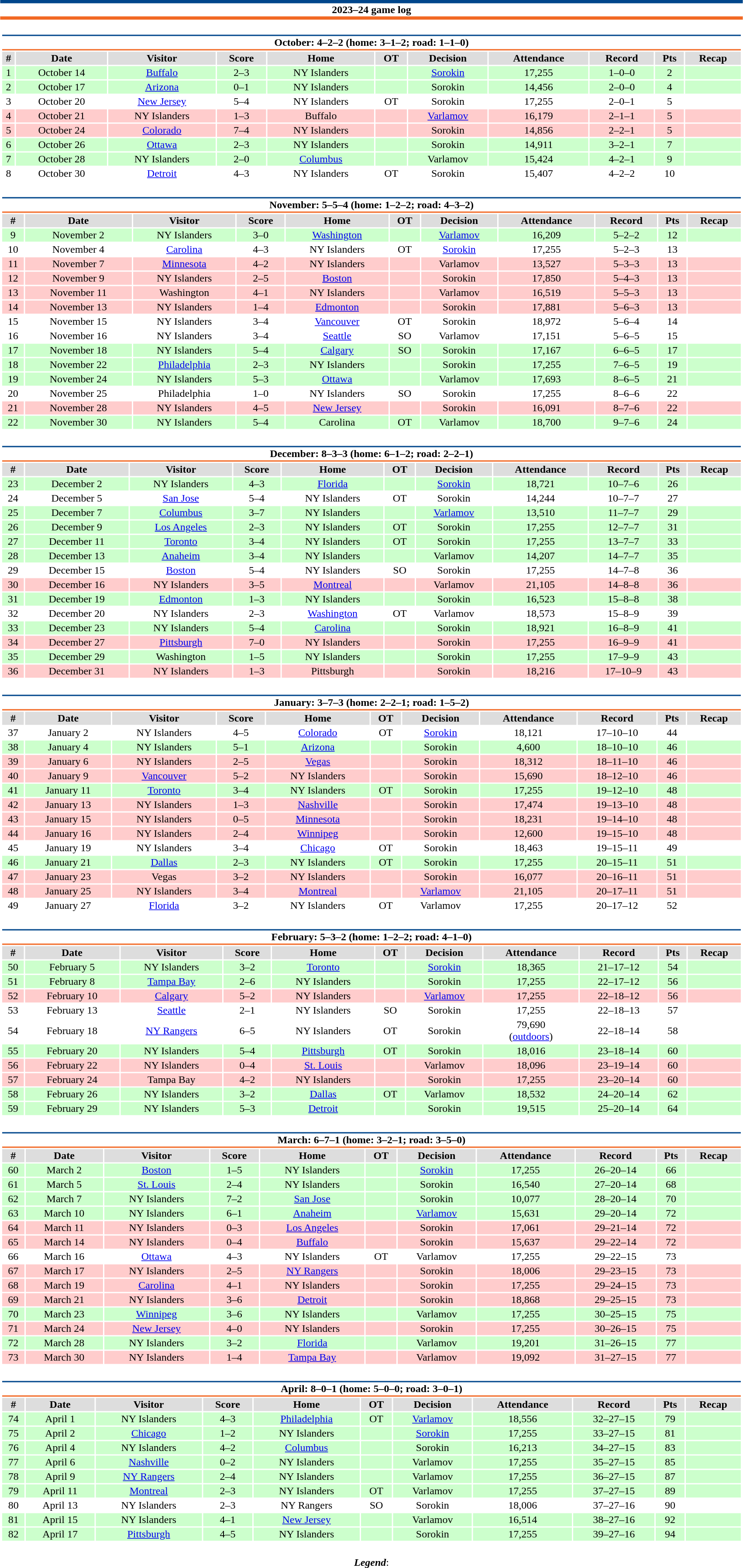<table class="toccolours" style="width:90%; clear:both; margin:1.5em auto; text-align:center;">
<tr>
<th colspan="11" style="background:#FFFFFF; border-top:#00468B 5px solid; border-bottom:#F26924 5px solid;">2023–24 game log</th>
</tr>
<tr>
<td colspan="11"><br><table class="toccolours collapsible collapsed" style="width:100%;">
<tr>
<th colspan="11" style="background:#FFFFFF; border-top:#00468B 2px solid; border-bottom:#F26924 2px solid;">October: 4–2–2 (home: 3–1–2; road: 1–1–0)</th>
</tr>
<tr style="background:#ddd;">
<th>#</th>
<th>Date</th>
<th>Visitor</th>
<th>Score</th>
<th>Home</th>
<th>OT</th>
<th>Decision</th>
<th>Attendance</th>
<th>Record</th>
<th>Pts</th>
<th>Recap</th>
</tr>
<tr style="background:#cfc;">
<td>1</td>
<td>October 14</td>
<td><a href='#'>Buffalo</a></td>
<td>2–3</td>
<td>NY Islanders</td>
<td></td>
<td><a href='#'>Sorokin</a></td>
<td>17,255</td>
<td>1–0–0</td>
<td>2</td>
<td></td>
</tr>
<tr style="background:#cfc;">
<td>2</td>
<td>October 17</td>
<td><a href='#'>Arizona</a></td>
<td>0–1</td>
<td>NY Islanders</td>
<td></td>
<td>Sorokin</td>
<td>14,456</td>
<td>2–0–0</td>
<td>4</td>
<td></td>
</tr>
<tr style="background:#fff;">
<td>3</td>
<td>October 20</td>
<td><a href='#'>New Jersey</a></td>
<td>5–4</td>
<td>NY Islanders</td>
<td>OT</td>
<td>Sorokin</td>
<td>17,255</td>
<td>2–0–1</td>
<td>5</td>
<td></td>
</tr>
<tr style="background:#fcc;">
<td>4</td>
<td>October 21</td>
<td>NY Islanders</td>
<td>1–3</td>
<td>Buffalo</td>
<td></td>
<td><a href='#'>Varlamov</a></td>
<td>16,179</td>
<td>2–1–1</td>
<td>5</td>
<td></td>
</tr>
<tr style="background:#fcc;">
<td>5</td>
<td>October 24</td>
<td><a href='#'>Colorado</a></td>
<td>7–4</td>
<td>NY Islanders</td>
<td></td>
<td>Sorokin</td>
<td>14,856</td>
<td>2–2–1</td>
<td>5</td>
<td></td>
</tr>
<tr style="background:#cfc;">
<td>6</td>
<td>October 26</td>
<td><a href='#'>Ottawa</a></td>
<td>2–3</td>
<td>NY Islanders</td>
<td></td>
<td>Sorokin</td>
<td>14,911</td>
<td>3–2–1</td>
<td>7</td>
<td></td>
</tr>
<tr style="background:#cfc;">
<td>7</td>
<td>October 28</td>
<td>NY Islanders</td>
<td>2–0</td>
<td><a href='#'>Columbus</a></td>
<td></td>
<td>Varlamov</td>
<td>15,424</td>
<td>4–2–1</td>
<td>9</td>
<td></td>
</tr>
<tr style="background:#fff;">
<td>8</td>
<td>October 30</td>
<td><a href='#'>Detroit</a></td>
<td>4–3</td>
<td>NY Islanders</td>
<td>OT</td>
<td>Sorokin</td>
<td>15,407</td>
<td>4–2–2</td>
<td>10</td>
<td></td>
</tr>
</table>
</td>
</tr>
<tr>
<td colspan="11"><br><table class="toccolours collapsible collapsed" style="width:100%;">
<tr>
<th colspan="11" style="background:#FFFFFF; border-top:#00468B 2px solid; border-bottom:#F26924 2px solid;">November: 5–5–4 (home: 1–2–2; road: 4–3–2)</th>
</tr>
<tr style="background:#ddd;">
<th>#</th>
<th>Date</th>
<th>Visitor</th>
<th>Score</th>
<th>Home</th>
<th>OT</th>
<th>Decision</th>
<th>Attendance</th>
<th>Record</th>
<th>Pts</th>
<th>Recap</th>
</tr>
<tr style="background:#cfc;">
<td>9</td>
<td>November 2</td>
<td>NY Islanders</td>
<td>3–0</td>
<td><a href='#'>Washington</a></td>
<td></td>
<td><a href='#'>Varlamov</a></td>
<td>16,209</td>
<td>5–2–2</td>
<td>12</td>
<td></td>
</tr>
<tr style="background:#fff;">
<td>10</td>
<td>November 4</td>
<td><a href='#'>Carolina</a></td>
<td>4–3</td>
<td>NY Islanders</td>
<td>OT</td>
<td><a href='#'>Sorokin</a></td>
<td>17,255</td>
<td>5–2–3</td>
<td>13</td>
<td></td>
</tr>
<tr style="background:#fcc;">
<td>11</td>
<td>November 7</td>
<td><a href='#'>Minnesota</a></td>
<td>4–2</td>
<td>NY Islanders</td>
<td></td>
<td>Varlamov</td>
<td>13,527</td>
<td>5–3–3</td>
<td>13</td>
<td></td>
</tr>
<tr style="background:#fcc;">
<td>12</td>
<td>November 9</td>
<td>NY Islanders</td>
<td>2–5</td>
<td><a href='#'>Boston</a></td>
<td></td>
<td>Sorokin</td>
<td>17,850</td>
<td>5–4–3</td>
<td>13</td>
<td></td>
</tr>
<tr style="background:#fcc;">
<td>13</td>
<td>November 11</td>
<td>Washington</td>
<td>4–1</td>
<td>NY Islanders</td>
<td></td>
<td>Varlamov</td>
<td>16,519</td>
<td>5–5–3</td>
<td>13</td>
<td></td>
</tr>
<tr style="background:#fcc;">
<td>14</td>
<td>November 13</td>
<td>NY Islanders</td>
<td>1–4</td>
<td><a href='#'>Edmonton</a></td>
<td></td>
<td>Sorokin</td>
<td>17,881</td>
<td>5–6–3</td>
<td>13</td>
<td></td>
</tr>
<tr style="background:#fff;">
<td>15</td>
<td>November 15</td>
<td>NY Islanders</td>
<td>3–4</td>
<td><a href='#'>Vancouver</a></td>
<td>OT</td>
<td>Sorokin</td>
<td>18,972</td>
<td>5–6–4</td>
<td>14</td>
<td></td>
</tr>
<tr style="background:#fff;">
<td>16</td>
<td>November 16</td>
<td>NY Islanders</td>
<td>3–4</td>
<td><a href='#'>Seattle</a></td>
<td>SO</td>
<td>Varlamov</td>
<td>17,151</td>
<td>5–6–5</td>
<td>15</td>
<td></td>
</tr>
<tr style="background:#cfc;">
<td>17</td>
<td>November 18</td>
<td>NY Islanders</td>
<td>5–4</td>
<td><a href='#'>Calgary</a></td>
<td>SO</td>
<td>Sorokin</td>
<td>17,167</td>
<td>6–6–5</td>
<td>17</td>
<td></td>
</tr>
<tr style="background:#cfc;">
<td>18</td>
<td>November 22</td>
<td><a href='#'>Philadelphia</a></td>
<td>2–3</td>
<td>NY Islanders</td>
<td></td>
<td>Sorokin</td>
<td>17,255</td>
<td>7–6–5</td>
<td>19</td>
<td></td>
</tr>
<tr style="background:#cfc;">
<td>19</td>
<td>November 24</td>
<td>NY Islanders</td>
<td>5–3</td>
<td><a href='#'>Ottawa</a></td>
<td></td>
<td>Varlamov</td>
<td>17,693</td>
<td>8–6–5</td>
<td>21</td>
<td></td>
</tr>
<tr style="background:#fff;">
<td>20</td>
<td>November 25</td>
<td>Philadelphia</td>
<td>1–0</td>
<td>NY Islanders</td>
<td>SO</td>
<td>Sorokin</td>
<td>17,255</td>
<td>8–6–6</td>
<td>22</td>
<td></td>
</tr>
<tr style="background:#fcc;">
<td>21</td>
<td>November 28</td>
<td>NY Islanders</td>
<td>4–5</td>
<td><a href='#'>New Jersey</a></td>
<td></td>
<td>Sorokin</td>
<td>16,091</td>
<td>8–7–6</td>
<td>22</td>
<td></td>
</tr>
<tr style="background:#cfc;">
<td>22</td>
<td>November 30</td>
<td>NY Islanders</td>
<td>5–4</td>
<td>Carolina</td>
<td>OT</td>
<td>Varlamov</td>
<td>18,700</td>
<td>9–7–6</td>
<td>24</td>
<td></td>
</tr>
</table>
</td>
</tr>
<tr>
<td colspan="11"><br><table class="toccolours collapsible collapsed" style="width:100%;">
<tr>
<th colspan="11" style="background:#FFFFFF; border-top:#00468B 2px solid; border-bottom:#F26924 2px solid;">December: 8–3–3 (home: 6–1–2; road: 2–2–1)</th>
</tr>
<tr style="background:#ddd;">
<th>#</th>
<th>Date</th>
<th>Visitor</th>
<th>Score</th>
<th>Home</th>
<th>OT</th>
<th>Decision</th>
<th>Attendance</th>
<th>Record</th>
<th>Pts</th>
<th>Recap</th>
</tr>
<tr style="background:#cfc;">
<td>23</td>
<td>December 2</td>
<td>NY Islanders</td>
<td>4–3</td>
<td><a href='#'>Florida</a></td>
<td></td>
<td><a href='#'>Sorokin</a></td>
<td>18,721</td>
<td>10–7–6</td>
<td>26</td>
<td></td>
</tr>
<tr style="background:#fff;">
<td>24</td>
<td>December 5</td>
<td><a href='#'>San Jose</a></td>
<td>5–4</td>
<td>NY Islanders</td>
<td>OT</td>
<td>Sorokin</td>
<td>14,244</td>
<td>10–7–7</td>
<td>27</td>
<td></td>
</tr>
<tr style="background:#cfc;">
<td>25</td>
<td>December 7</td>
<td><a href='#'>Columbus</a></td>
<td>3–7</td>
<td>NY Islanders</td>
<td></td>
<td><a href='#'>Varlamov</a></td>
<td>13,510</td>
<td>11–7–7</td>
<td>29</td>
<td></td>
</tr>
<tr style="background:#cfc;">
<td>26</td>
<td>December 9</td>
<td><a href='#'>Los Angeles</a></td>
<td>2–3</td>
<td>NY Islanders</td>
<td>OT</td>
<td>Sorokin</td>
<td>17,255</td>
<td>12–7–7</td>
<td>31</td>
<td></td>
</tr>
<tr style="background:#cfc;">
<td>27</td>
<td>December 11</td>
<td><a href='#'>Toronto</a></td>
<td>3–4</td>
<td>NY Islanders</td>
<td>OT</td>
<td>Sorokin</td>
<td>17,255</td>
<td>13–7–7</td>
<td>33</td>
<td></td>
</tr>
<tr style="background:#cfc;">
<td>28</td>
<td>December 13</td>
<td><a href='#'>Anaheim</a></td>
<td>3–4</td>
<td>NY Islanders</td>
<td></td>
<td>Varlamov</td>
<td>14,207</td>
<td>14–7–7</td>
<td>35</td>
<td></td>
</tr>
<tr style="background:#fff;">
<td>29</td>
<td>December 15</td>
<td><a href='#'>Boston</a></td>
<td>5–4</td>
<td>NY Islanders</td>
<td>SO</td>
<td>Sorokin</td>
<td>17,255</td>
<td>14–7–8</td>
<td>36</td>
<td></td>
</tr>
<tr style="background:#fcc;">
<td>30</td>
<td>December 16</td>
<td>NY Islanders</td>
<td>3–5</td>
<td><a href='#'>Montreal</a></td>
<td></td>
<td>Varlamov</td>
<td>21,105</td>
<td>14–8–8</td>
<td>36</td>
<td></td>
</tr>
<tr style="background:#cfc;">
<td>31</td>
<td>December 19</td>
<td><a href='#'>Edmonton</a></td>
<td>1–3</td>
<td>NY Islanders</td>
<td></td>
<td>Sorokin</td>
<td>16,523</td>
<td>15–8–8</td>
<td>38</td>
<td></td>
</tr>
<tr style="background:#fff;">
<td>32</td>
<td>December 20</td>
<td>NY Islanders</td>
<td>2–3</td>
<td><a href='#'>Washington</a></td>
<td>OT</td>
<td>Varlamov</td>
<td>18,573</td>
<td>15–8–9</td>
<td>39</td>
<td></td>
</tr>
<tr style="background:#cfc;">
<td>33</td>
<td>December 23</td>
<td>NY Islanders</td>
<td>5–4</td>
<td><a href='#'>Carolina</a></td>
<td></td>
<td>Sorokin</td>
<td>18,921</td>
<td>16–8–9</td>
<td>41</td>
<td></td>
</tr>
<tr style="background:#fcc;">
<td>34</td>
<td>December 27</td>
<td><a href='#'>Pittsburgh</a></td>
<td>7–0</td>
<td>NY Islanders</td>
<td></td>
<td>Sorokin</td>
<td>17,255</td>
<td>16–9–9</td>
<td>41</td>
<td></td>
</tr>
<tr style="background:#cfc;">
<td>35</td>
<td>December 29</td>
<td>Washington</td>
<td>1–5</td>
<td>NY Islanders</td>
<td></td>
<td>Sorokin</td>
<td>17,255</td>
<td>17–9–9</td>
<td>43</td>
<td></td>
</tr>
<tr style="background:#fcc;">
<td>36</td>
<td>December 31</td>
<td>NY Islanders</td>
<td>1–3</td>
<td>Pittsburgh</td>
<td></td>
<td>Sorokin</td>
<td>18,216</td>
<td>17–10–9</td>
<td>43</td>
<td></td>
</tr>
</table>
</td>
</tr>
<tr>
<td colspan="11"><br><table class="toccolours collapsible collapsed" style="width:100%;">
<tr>
<th colspan="11" style="background:#FFFFFF; border-top:#00468B 2px solid; border-bottom:#F26924 2px solid;">January: 3–7–3 (home: 2–2–1; road: 1–5–2)</th>
</tr>
<tr style="background:#ddd;">
<th>#</th>
<th>Date</th>
<th>Visitor</th>
<th>Score</th>
<th>Home</th>
<th>OT</th>
<th>Decision</th>
<th>Attendance</th>
<th>Record</th>
<th>Pts</th>
<th>Recap</th>
</tr>
<tr style="background:#fff;">
<td>37</td>
<td>January 2</td>
<td>NY Islanders</td>
<td>4–5</td>
<td><a href='#'>Colorado</a></td>
<td>OT</td>
<td><a href='#'>Sorokin</a></td>
<td>18,121</td>
<td>17–10–10</td>
<td>44</td>
<td></td>
</tr>
<tr style="background:#cfc;">
<td>38</td>
<td>January 4</td>
<td>NY Islanders</td>
<td>5–1</td>
<td><a href='#'>Arizona</a></td>
<td></td>
<td>Sorokin</td>
<td>4,600</td>
<td>18–10–10</td>
<td>46</td>
<td></td>
</tr>
<tr style="background:#fcc;">
<td>39</td>
<td>January 6</td>
<td>NY Islanders</td>
<td>2–5</td>
<td><a href='#'>Vegas</a></td>
<td></td>
<td>Sorokin</td>
<td>18,312</td>
<td>18–11–10</td>
<td>46</td>
<td></td>
</tr>
<tr style="background:#fcc;">
<td>40</td>
<td>January 9</td>
<td><a href='#'>Vancouver</a></td>
<td>5–2</td>
<td>NY Islanders</td>
<td></td>
<td>Sorokin</td>
<td>15,690</td>
<td>18–12–10</td>
<td>46</td>
<td></td>
</tr>
<tr style="background:#cfc;">
<td>41</td>
<td>January 11</td>
<td><a href='#'>Toronto</a></td>
<td>3–4</td>
<td>NY Islanders</td>
<td>OT</td>
<td>Sorokin</td>
<td>17,255</td>
<td>19–12–10</td>
<td>48</td>
<td></td>
</tr>
<tr style="background:#fcc;">
<td>42</td>
<td>January 13</td>
<td>NY Islanders</td>
<td>1–3</td>
<td><a href='#'>Nashville</a></td>
<td></td>
<td>Sorokin</td>
<td>17,474</td>
<td>19–13–10</td>
<td>48</td>
<td></td>
</tr>
<tr style="background:#fcc;">
<td>43</td>
<td>January 15</td>
<td>NY Islanders</td>
<td>0–5</td>
<td><a href='#'>Minnesota</a></td>
<td></td>
<td>Sorokin</td>
<td>18,231</td>
<td>19–14–10</td>
<td>48</td>
<td></td>
</tr>
<tr style="background:#fcc;">
<td>44</td>
<td>January 16</td>
<td>NY Islanders</td>
<td>2–4</td>
<td><a href='#'>Winnipeg</a></td>
<td></td>
<td>Sorokin</td>
<td>12,600</td>
<td>19–15–10</td>
<td>48</td>
<td></td>
</tr>
<tr style="background:#fff;">
<td>45</td>
<td>January 19</td>
<td>NY Islanders</td>
<td>3–4</td>
<td><a href='#'>Chicago</a></td>
<td>OT</td>
<td>Sorokin</td>
<td>18,463</td>
<td>19–15–11</td>
<td>49</td>
<td></td>
</tr>
<tr style="background:#cfc;">
<td>46</td>
<td>January 21</td>
<td><a href='#'>Dallas</a></td>
<td>2–3</td>
<td>NY Islanders</td>
<td>OT</td>
<td>Sorokin</td>
<td>17,255</td>
<td>20–15–11</td>
<td>51</td>
<td></td>
</tr>
<tr style="background:#fcc;">
<td>47</td>
<td>January 23</td>
<td>Vegas</td>
<td>3–2</td>
<td>NY Islanders</td>
<td></td>
<td>Sorokin</td>
<td>16,077</td>
<td>20–16–11</td>
<td>51</td>
<td></td>
</tr>
<tr style="background:#fcc;">
<td>48</td>
<td>January 25</td>
<td>NY Islanders</td>
<td>3–4</td>
<td><a href='#'>Montreal</a></td>
<td></td>
<td><a href='#'>Varlamov</a></td>
<td>21,105</td>
<td>20–17–11</td>
<td>51</td>
<td></td>
</tr>
<tr style="background:#fff;">
<td>49</td>
<td>January 27</td>
<td><a href='#'>Florida</a></td>
<td>3–2</td>
<td>NY Islanders</td>
<td>OT</td>
<td>Varlamov</td>
<td>17,255</td>
<td>20–17–12</td>
<td>52</td>
<td></td>
</tr>
</table>
</td>
</tr>
<tr>
<td colspan="11"><br><table class="toccolours collapsible collapsed" style="width:100%;">
<tr>
<th colspan="11" style="background:#FFFFFF; border-top:#00468B 2px solid; border-bottom:#F26924 2px solid;">February: 5–3–2 (home: 1–2–2; road: 4–1–0)</th>
</tr>
<tr style="background:#ddd;">
<th>#</th>
<th>Date</th>
<th>Visitor</th>
<th>Score</th>
<th>Home</th>
<th>OT</th>
<th>Decision</th>
<th>Attendance</th>
<th>Record</th>
<th>Pts</th>
<th>Recap</th>
</tr>
<tr style="background:#cfc;">
<td>50</td>
<td>February 5</td>
<td>NY Islanders</td>
<td>3–2</td>
<td><a href='#'>Toronto</a></td>
<td></td>
<td><a href='#'>Sorokin</a></td>
<td>18,365</td>
<td>21–17–12</td>
<td>54</td>
<td></td>
</tr>
<tr style="background:#cfc;">
<td>51</td>
<td>February 8</td>
<td><a href='#'>Tampa Bay</a></td>
<td>2–6</td>
<td>NY Islanders</td>
<td></td>
<td>Sorokin</td>
<td>17,255</td>
<td>22–17–12</td>
<td>56</td>
<td></td>
</tr>
<tr style="background:#fcc;">
<td>52</td>
<td>February 10</td>
<td><a href='#'>Calgary</a></td>
<td>5–2</td>
<td>NY Islanders</td>
<td></td>
<td><a href='#'>Varlamov</a></td>
<td>17,255</td>
<td>22–18–12</td>
<td>56</td>
<td></td>
</tr>
<tr style="background:#fff;">
<td>53</td>
<td>February 13</td>
<td><a href='#'>Seattle</a></td>
<td>2–1</td>
<td>NY Islanders</td>
<td>SO</td>
<td>Sorokin</td>
<td>17,255</td>
<td>22–18–13</td>
<td>57</td>
<td></td>
</tr>
<tr style="background:#fff;">
<td>54</td>
<td>February 18</td>
<td><a href='#'>NY Rangers</a></td>
<td>6–5</td>
<td>NY Islanders</td>
<td>OT</td>
<td>Sorokin</td>
<td>79,690<br>(<a href='#'>outdoors</a>)</td>
<td>22–18–14</td>
<td>58</td>
<td></td>
</tr>
<tr style="background:#cfc;">
<td>55</td>
<td>February 20</td>
<td>NY Islanders</td>
<td>5–4</td>
<td><a href='#'>Pittsburgh</a></td>
<td>OT</td>
<td>Sorokin</td>
<td>18,016</td>
<td>23–18–14</td>
<td>60</td>
<td></td>
</tr>
<tr style="background:#fcc;">
<td>56</td>
<td>February 22</td>
<td>NY Islanders</td>
<td>0–4</td>
<td><a href='#'>St. Louis</a></td>
<td></td>
<td>Varlamov</td>
<td>18,096</td>
<td>23–19–14</td>
<td>60</td>
<td></td>
</tr>
<tr style="background:#fcc;">
<td>57</td>
<td>February 24</td>
<td>Tampa Bay</td>
<td>4–2</td>
<td>NY Islanders</td>
<td></td>
<td>Sorokin</td>
<td>17,255</td>
<td>23–20–14</td>
<td>60</td>
<td></td>
</tr>
<tr style="background:#cfc;">
<td>58</td>
<td>February 26</td>
<td>NY Islanders</td>
<td>3–2</td>
<td><a href='#'>Dallas</a></td>
<td>OT</td>
<td>Varlamov</td>
<td>18,532</td>
<td>24–20–14</td>
<td>62</td>
<td></td>
</tr>
<tr style="background:#cfc;">
<td>59</td>
<td>February 29</td>
<td>NY Islanders</td>
<td>5–3</td>
<td><a href='#'>Detroit</a></td>
<td></td>
<td>Sorokin</td>
<td>19,515</td>
<td>25–20–14</td>
<td>64</td>
<td></td>
</tr>
</table>
</td>
</tr>
<tr>
<td colspan="11"><br><table class="toccolours collapsible collapsed" style="width:100%;">
<tr>
<th colspan="11" style="background:#FFFFFF; border-top:#00468B 2px solid; border-bottom:#F26924 2px solid;">March: 6–7–1 (home: 3–2–1; road: 3–5–0)</th>
</tr>
<tr style="background:#ddd;">
<th>#</th>
<th>Date</th>
<th>Visitor</th>
<th>Score</th>
<th>Home</th>
<th>OT</th>
<th>Decision</th>
<th>Attendance</th>
<th>Record</th>
<th>Pts</th>
<th>Recap</th>
</tr>
<tr style="background:#cfc;">
<td>60</td>
<td>March 2</td>
<td><a href='#'>Boston</a></td>
<td>1–5</td>
<td>NY Islanders</td>
<td></td>
<td><a href='#'>Sorokin</a></td>
<td>17,255</td>
<td>26–20–14</td>
<td>66</td>
<td></td>
</tr>
<tr style="background:#cfc;">
<td>61</td>
<td>March 5</td>
<td><a href='#'>St. Louis</a></td>
<td>2–4</td>
<td>NY Islanders</td>
<td></td>
<td>Sorokin</td>
<td>16,540</td>
<td>27–20–14</td>
<td>68</td>
<td></td>
</tr>
<tr style="background:#cfc;">
<td>62</td>
<td>March 7</td>
<td>NY Islanders</td>
<td>7–2</td>
<td><a href='#'>San Jose</a></td>
<td></td>
<td>Sorokin</td>
<td>10,077</td>
<td>28–20–14</td>
<td>70</td>
<td></td>
</tr>
<tr style="background:#cfc;">
<td>63</td>
<td>March 10</td>
<td>NY Islanders</td>
<td>6–1</td>
<td><a href='#'>Anaheim</a></td>
<td></td>
<td><a href='#'>Varlamov</a></td>
<td>15,631</td>
<td>29–20–14</td>
<td>72</td>
<td></td>
</tr>
<tr style="background:#fcc;">
<td>64</td>
<td>March 11</td>
<td>NY Islanders</td>
<td>0–3</td>
<td><a href='#'>Los Angeles</a></td>
<td></td>
<td>Sorokin</td>
<td>17,061</td>
<td>29–21–14</td>
<td>72</td>
<td></td>
</tr>
<tr style="background:#fcc;">
<td>65</td>
<td>March 14</td>
<td>NY Islanders</td>
<td>0–4</td>
<td><a href='#'>Buffalo</a></td>
<td></td>
<td>Sorokin</td>
<td>15,637</td>
<td>29–22–14</td>
<td>72</td>
<td></td>
</tr>
<tr style="background:#fff;">
<td>66</td>
<td>March 16</td>
<td><a href='#'>Ottawa</a></td>
<td>4–3</td>
<td>NY Islanders</td>
<td>OT</td>
<td>Varlamov</td>
<td>17,255</td>
<td>29–22–15</td>
<td>73</td>
<td></td>
</tr>
<tr style="background:#fcc;">
<td>67</td>
<td>March 17</td>
<td>NY Islanders</td>
<td>2–5</td>
<td><a href='#'>NY Rangers</a></td>
<td></td>
<td>Sorokin</td>
<td>18,006</td>
<td>29–23–15</td>
<td>73</td>
<td></td>
</tr>
<tr style="background:#fcc;">
<td>68</td>
<td>March 19</td>
<td><a href='#'>Carolina</a></td>
<td>4–1</td>
<td>NY Islanders</td>
<td></td>
<td>Sorokin</td>
<td>17,255</td>
<td>29–24–15</td>
<td>73</td>
<td></td>
</tr>
<tr style="background:#fcc;">
<td>69</td>
<td>March 21</td>
<td>NY Islanders</td>
<td>3–6</td>
<td><a href='#'>Detroit</a></td>
<td></td>
<td>Sorokin</td>
<td>18,868</td>
<td>29–25–15</td>
<td>73</td>
<td></td>
</tr>
<tr style="background:#cfc;">
<td>70</td>
<td>March 23</td>
<td><a href='#'>Winnipeg</a></td>
<td>3–6</td>
<td>NY Islanders</td>
<td></td>
<td>Varlamov</td>
<td>17,255</td>
<td>30–25–15</td>
<td>75</td>
<td></td>
</tr>
<tr style="background:#fcc;">
<td>71</td>
<td>March 24</td>
<td><a href='#'>New Jersey</a></td>
<td>4–0</td>
<td>NY Islanders</td>
<td></td>
<td>Sorokin</td>
<td>17,255</td>
<td>30–26–15</td>
<td>75</td>
<td></td>
</tr>
<tr style="background:#cfc;">
<td>72</td>
<td>March 28</td>
<td>NY Islanders</td>
<td>3–2</td>
<td><a href='#'>Florida</a></td>
<td></td>
<td>Varlamov</td>
<td>19,201</td>
<td>31–26–15</td>
<td>77</td>
<td></td>
</tr>
<tr style="background:#fcc;">
<td>73</td>
<td>March 30</td>
<td>NY Islanders</td>
<td>1–4</td>
<td><a href='#'>Tampa Bay</a></td>
<td></td>
<td>Varlamov</td>
<td>19,092</td>
<td>31–27–15</td>
<td>77</td>
<td></td>
</tr>
</table>
</td>
</tr>
<tr>
<td colspan="11"><br><table class="toccolours collapsible collapsed" style="width:100%;">
<tr>
<th colspan="11" style="background:#FFFFFF; border-top:#00468B 2px solid; border-bottom:#F26924 2px solid;">April: 8–0–1 (home: 5–0–0; road: 3–0–1)</th>
</tr>
<tr style="background:#ddd;">
<th>#</th>
<th>Date</th>
<th>Visitor</th>
<th>Score</th>
<th>Home</th>
<th>OT</th>
<th>Decision</th>
<th>Attendance</th>
<th>Record</th>
<th>Pts</th>
<th>Recap</th>
</tr>
<tr style="background:#cfc;">
<td>74</td>
<td>April 1</td>
<td>NY Islanders</td>
<td>4–3</td>
<td><a href='#'>Philadelphia</a></td>
<td>OT</td>
<td><a href='#'>Varlamov</a></td>
<td>18,556</td>
<td>32–27–15</td>
<td>79</td>
<td></td>
</tr>
<tr style="background:#cfc;">
<td>75</td>
<td>April 2</td>
<td><a href='#'>Chicago</a></td>
<td>1–2</td>
<td>NY Islanders</td>
<td></td>
<td><a href='#'>Sorokin</a></td>
<td>17,255</td>
<td>33–27–15</td>
<td>81</td>
<td></td>
</tr>
<tr style="background:#cfc;">
<td>76</td>
<td>April 4</td>
<td>NY Islanders</td>
<td>4–2</td>
<td><a href='#'>Columbus</a></td>
<td></td>
<td>Sorokin</td>
<td>16,213</td>
<td>34–27–15</td>
<td>83</td>
<td></td>
</tr>
<tr style="background:#cfc;">
<td>77</td>
<td>April 6</td>
<td><a href='#'>Nashville</a></td>
<td>0–2</td>
<td>NY Islanders</td>
<td></td>
<td>Varlamov</td>
<td>17,255</td>
<td>35–27–15</td>
<td>85</td>
<td></td>
</tr>
<tr style="background:#cfc;">
<td>78</td>
<td>April 9</td>
<td><a href='#'>NY Rangers</a></td>
<td>2–4</td>
<td>NY Islanders</td>
<td></td>
<td>Varlamov</td>
<td>17,255</td>
<td>36–27–15</td>
<td>87</td>
<td></td>
</tr>
<tr style="background:#cfc;">
<td>79</td>
<td>April 11</td>
<td><a href='#'>Montreal</a></td>
<td>2–3</td>
<td>NY Islanders</td>
<td>OT</td>
<td>Varlamov</td>
<td>17,255</td>
<td>37–27–15</td>
<td>89</td>
<td></td>
</tr>
<tr style="background:#fff;">
<td>80</td>
<td>April 13</td>
<td>NY Islanders</td>
<td>2–3</td>
<td>NY Rangers</td>
<td>SO</td>
<td>Sorokin</td>
<td>18,006</td>
<td>37–27–16</td>
<td>90</td>
<td></td>
</tr>
<tr style="background:#cfc;">
<td>81</td>
<td>April 15</td>
<td>NY Islanders</td>
<td>4–1</td>
<td><a href='#'>New Jersey</a></td>
<td></td>
<td>Varlamov</td>
<td>16,514</td>
<td>38–27–16</td>
<td>92</td>
<td></td>
</tr>
<tr style="background:#cfc;">
<td>82</td>
<td>April 17</td>
<td><a href='#'>Pittsburgh</a></td>
<td>4–5</td>
<td>NY Islanders</td>
<td></td>
<td>Sorokin</td>
<td>17,255</td>
<td>39–27–16</td>
<td>94</td>
<td></td>
</tr>
</table>
</td>
</tr>
<tr>
<td colspan="11" style="text-align:center;"><br><strong><em>Legend</em></strong>:


</td>
</tr>
</table>
